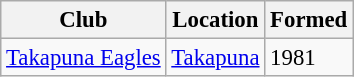<table class="wikitable" style="font-size: 95%;">
<tr>
<th>Club</th>
<th>Location</th>
<th>Formed</th>
</tr>
<tr>
<td><a href='#'>Takapuna Eagles</a></td>
<td><a href='#'>Takapuna</a></td>
<td>1981</td>
</tr>
</table>
